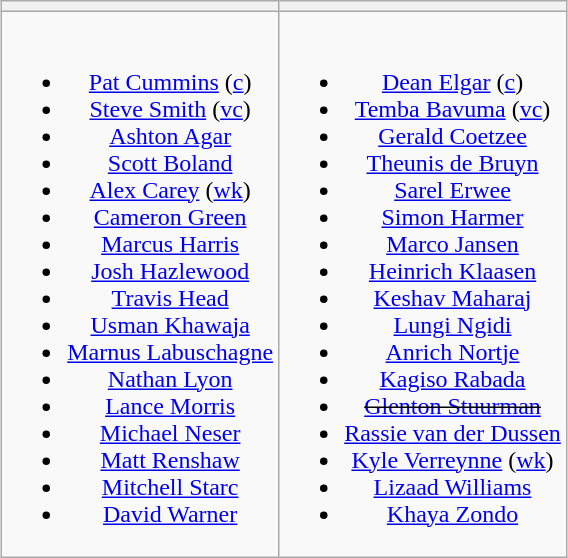<table class="wikitable" style="text-align:center; margin:auto">
<tr>
<th></th>
<th></th>
</tr>
<tr style="vertical-align:top">
<td><br><ul><li><a href='#'>Pat Cummins</a> (<a href='#'>c</a>)</li><li><a href='#'>Steve Smith</a> (<a href='#'>vc</a>)</li><li><a href='#'>Ashton Agar</a></li><li><a href='#'>Scott Boland</a></li><li><a href='#'>Alex Carey</a> (<a href='#'>wk</a>)</li><li><a href='#'>Cameron Green</a></li><li><a href='#'>Marcus Harris</a></li><li><a href='#'>Josh Hazlewood</a></li><li><a href='#'>Travis Head</a></li><li><a href='#'>Usman Khawaja</a></li><li><a href='#'>Marnus Labuschagne</a></li><li><a href='#'>Nathan Lyon</a></li><li><a href='#'>Lance Morris</a></li><li><a href='#'>Michael Neser</a></li><li><a href='#'>Matt Renshaw</a></li><li><a href='#'>Mitchell Starc</a></li><li><a href='#'>David Warner</a></li></ul></td>
<td><br><ul><li><a href='#'>Dean Elgar</a> (<a href='#'>c</a>)</li><li><a href='#'>Temba Bavuma</a> (<a href='#'>vc</a>)</li><li><a href='#'>Gerald Coetzee</a></li><li><a href='#'>Theunis de Bruyn</a></li><li><a href='#'>Sarel Erwee</a></li><li><a href='#'>Simon Harmer</a></li><li><a href='#'>Marco Jansen</a></li><li><a href='#'>Heinrich Klaasen</a></li><li><a href='#'>Keshav Maharaj</a></li><li><a href='#'>Lungi Ngidi</a></li><li><a href='#'>Anrich Nortje</a></li><li><a href='#'>Kagiso Rabada</a></li><li><s><a href='#'>Glenton Stuurman</a></s></li><li><a href='#'>Rassie van der Dussen</a></li><li><a href='#'>Kyle Verreynne</a> (<a href='#'>wk</a>)</li><li><a href='#'>Lizaad Williams</a></li><li><a href='#'>Khaya Zondo</a></li></ul></td>
</tr>
</table>
